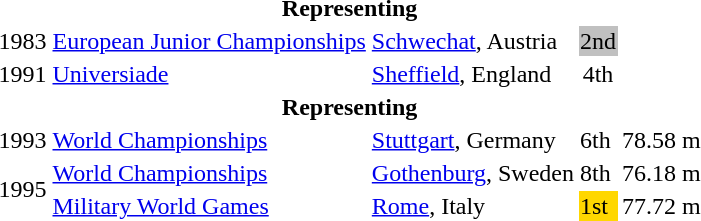<table>
<tr>
<th colspan="5">Representing </th>
</tr>
<tr>
<td>1983</td>
<td><a href='#'>European Junior Championships</a></td>
<td><a href='#'>Schwechat</a>, Austria</td>
<td bgcolor="silver">2nd</td>
<td></td>
</tr>
<tr>
<td>1991</td>
<td><a href='#'>Universiade</a></td>
<td><a href='#'>Sheffield</a>, England</td>
<td align="center">4th</td>
<td></td>
</tr>
<tr>
<th colspan="5">Representing </th>
</tr>
<tr>
<td>1993</td>
<td><a href='#'>World Championships</a></td>
<td><a href='#'>Stuttgart</a>, Germany</td>
<td>6th</td>
<td>78.58 m</td>
</tr>
<tr>
<td rowspan=2>1995</td>
<td><a href='#'>World Championships</a></td>
<td><a href='#'>Gothenburg</a>, Sweden</td>
<td>8th</td>
<td>76.18 m</td>
</tr>
<tr>
<td><a href='#'>Military World Games</a></td>
<td><a href='#'>Rome</a>, Italy</td>
<td bgcolor="gold">1st</td>
<td>77.72 m</td>
</tr>
</table>
